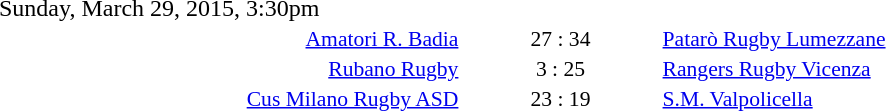<table style="width:70%;" cellspacing="1">
<tr>
<th width=35%></th>
<th width=15%></th>
<th></th>
</tr>
<tr>
<td>Sunday, March 29, 2015, 3:30pm</td>
</tr>
<tr style=font-size:90%>
<td align=right><a href='#'>Amatori R. Badia</a></td>
<td align=center>27 : 34</td>
<td><a href='#'>Patarò Rugby Lumezzane</a></td>
</tr>
<tr style=font-size:90%>
<td align=right><a href='#'>Rubano Rugby</a></td>
<td align=center>3 : 25</td>
<td><a href='#'>Rangers Rugby Vicenza</a></td>
</tr>
<tr style=font-size:90%>
<td align=right><a href='#'>Cus Milano Rugby ASD</a></td>
<td align=center>23 : 19</td>
<td><a href='#'>S.M. Valpolicella</a></td>
</tr>
</table>
